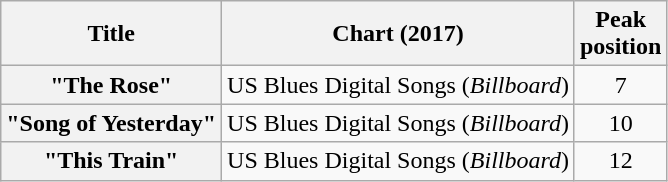<table class="wikitable sortable plainrowheaders" style="text-align:center">
<tr>
<th scope="col">Title</th>
<th scope="col">Chart (2017)</th>
<th scope="col">Peak<br>position</th>
</tr>
<tr>
<th scope="row">"The Rose"</th>
<td>US Blues Digital Songs (<em>Billboard</em>)</td>
<td>7</td>
</tr>
<tr>
<th scope="row">"Song of Yesterday"</th>
<td>US Blues Digital Songs (<em>Billboard</em>)</td>
<td>10</td>
</tr>
<tr>
<th scope="row">"This Train"</th>
<td>US Blues Digital Songs (<em>Billboard</em>)</td>
<td>12</td>
</tr>
</table>
